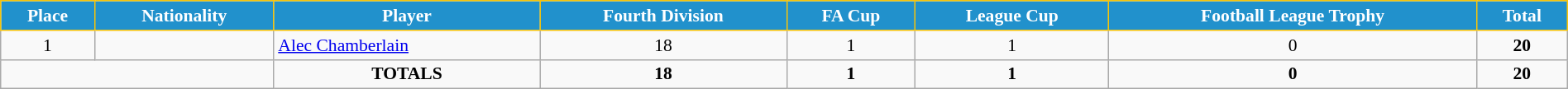<table class="wikitable" style="text-align:center; font-size:90%; width:100%;">
<tr>
<th style="background:#2191CC; color:white; border:1px solid #F7C408; text-align:center;">Place</th>
<th style="background:#2191CC; color:white; border:1px solid #F7C408; text-align:center;">Nationality</th>
<th style="background:#2191CC; color:white; border:1px solid #F7C408; text-align:center;">Player</th>
<th style="background:#2191CC; color:white; border:1px solid #F7C408; text-align:center;">Fourth Division</th>
<th style="background:#2191CC; color:white; border:1px solid #F7C408; text-align:center;">FA Cup</th>
<th style="background:#2191CC; color:white; border:1px solid #F7C408; text-align:center;">League Cup</th>
<th style="background:#2191CC; color:white; border:1px solid #F7C408; text-align:center;">Football League Trophy</th>
<th style="background:#2191CC; color:white; border:1px solid #F7C408; text-align:center;">Total</th>
</tr>
<tr>
<td>1</td>
<td></td>
<td align="left"><a href='#'>Alec Chamberlain</a></td>
<td>18</td>
<td>1</td>
<td>1</td>
<td>0</td>
<td><strong>20</strong></td>
</tr>
<tr>
<td colspan="2"></td>
<td><strong>TOTALS</strong></td>
<td><strong>18</strong></td>
<td><strong>1</strong></td>
<td><strong>1</strong></td>
<td><strong>0</strong></td>
<td><strong>20</strong></td>
</tr>
</table>
